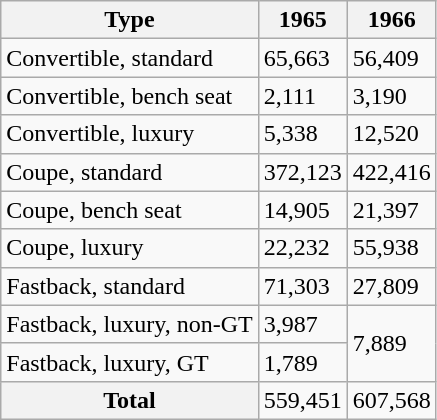<table class="wikitable">
<tr>
<th>Type</th>
<th>1965</th>
<th>1966</th>
</tr>
<tr>
<td>Convertible, standard</td>
<td>65,663</td>
<td>56,409</td>
</tr>
<tr>
<td>Convertible, bench seat</td>
<td>2,111</td>
<td>3,190</td>
</tr>
<tr>
<td>Convertible, luxury</td>
<td>5,338</td>
<td>12,520</td>
</tr>
<tr>
<td>Coupe, standard</td>
<td>372,123</td>
<td>422,416</td>
</tr>
<tr>
<td>Coupe, bench seat</td>
<td>14,905</td>
<td>21,397</td>
</tr>
<tr>
<td>Coupe, luxury</td>
<td>22,232</td>
<td>55,938</td>
</tr>
<tr>
<td>Fastback, standard</td>
<td>71,303</td>
<td>27,809</td>
</tr>
<tr>
<td>Fastback, luxury, non-GT</td>
<td>3,987</td>
<td rowspan=2>7,889</td>
</tr>
<tr>
<td>Fastback, luxury, GT</td>
<td>1,789</td>
</tr>
<tr>
<th>Total</th>
<td>559,451</td>
<td>607,568</td>
</tr>
</table>
